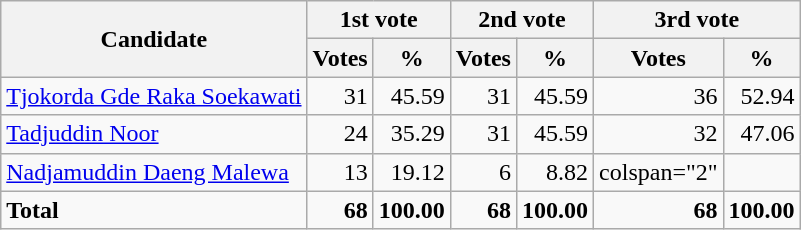<table class="wikitable" style="text-align:right;">
<tr>
<th rowspan="2" scope="col">Candidate</th>
<th colspan="2" scope="col">1st vote</th>
<th colspan="2" scope="col">2nd vote</th>
<th colspan="2" scope="col">3rd vote</th>
</tr>
<tr>
<th scope="col">Votes</th>
<th scope="col">%</th>
<th scope="col">Votes</th>
<th scope="col">%</th>
<th scope="col">Votes</th>
<th scope="col">%</th>
</tr>
<tr>
<td style="text-align:left;"><a href='#'>Tjokorda Gde Raka Soekawati</a></td>
<td>31</td>
<td>45.59</td>
<td>31</td>
<td>45.59</td>
<td>36</td>
<td>52.94</td>
</tr>
<tr>
<td style="text-align:left;"><a href='#'>Tadjuddin Noor</a></td>
<td>24</td>
<td>35.29</td>
<td>31</td>
<td>45.59</td>
<td>32</td>
<td>47.06</td>
</tr>
<tr>
<td style="text-align:left;"><a href='#'>Nadjamuddin Daeng Malewa</a></td>
<td>13</td>
<td>19.12</td>
<td>6</td>
<td>8.82</td>
<td>colspan="2" </td>
</tr>
<tr>
<td style="text-align:left;"><strong>Total</strong></td>
<td><strong>68</strong></td>
<td><strong>100.00</strong></td>
<td><strong>68</strong></td>
<td><strong>100.00</strong></td>
<td><strong>68</strong></td>
<td><strong>100.00</strong></td>
</tr>
</table>
